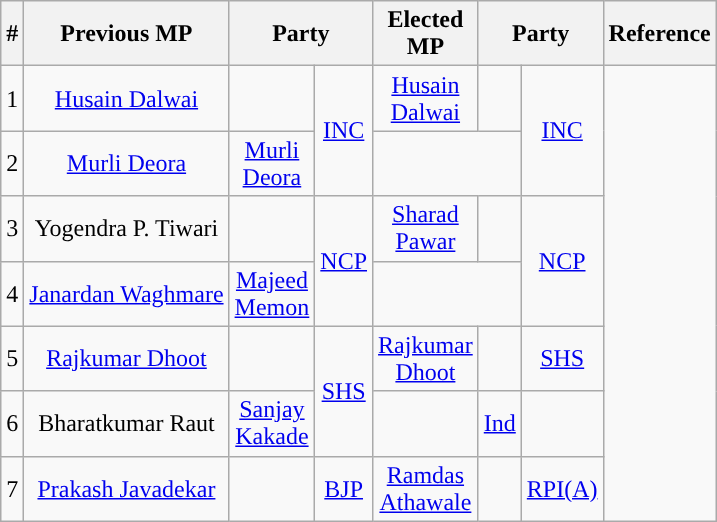<table class="wikitable">
<tr>
<th>#</th>
<th>Previous MP</th>
<th colspan=2>Party</th>
<th>Elected MP</th>
<th colspan=2>Party</th>
<th>Reference</th>
</tr>
<tr style="text-align:center;">
<td>1</td>
<td><a href='#'>Husain Dalwai</a></td>
<td></td>
<td rowspan=2><a href='#'>INC</a></td>
<td><a href='#'>Husain Dalwai</a></td>
<td></td>
<td rowspan=2><a href='#'>INC</a></td>
<td rowspan=7></td>
</tr>
<tr style="text-align:center;">
<td>2</td>
<td><a href='#'>Murli Deora</a></td>
<td><a href='#'>Murli Deora</a></td>
</tr>
<tr style="text-align:center;">
<td>3</td>
<td>Yogendra P. Tiwari</td>
<td width="1px"></td>
<td rowspan=2><a href='#'>NCP</a></td>
<td><a href='#'>Sharad Pawar</a></td>
<td width="1px"></td>
<td rowspan=2><a href='#'>NCP</a></td>
</tr>
<tr style="text-align:center;">
<td>4</td>
<td><a href='#'>Janardan Waghmare</a></td>
<td><a href='#'>Majeed Memon</a></td>
</tr>
<tr style="text-align:center;">
<td>5</td>
<td><a href='#'>Rajkumar Dhoot</a></td>
<td width="1px"></td>
<td rowspan=2><a href='#'>SHS</a></td>
<td><a href='#'>Rajkumar Dhoot</a></td>
<td width="1px"></td>
<td rowspan=1><a href='#'>SHS</a></td>
</tr>
<tr style="text-align:center;">
<td>6</td>
<td>Bharatkumar Raut</td>
<td><a href='#'>Sanjay Kakade</a></td>
<td width="1px"></td>
<td rowspan=1><a href='#'>Ind</a></td>
</tr>
<tr style="text-align:center;">
<td>7</td>
<td><a href='#'>Prakash Javadekar</a></td>
<td width="1px"></td>
<td rowspan=1><a href='#'>BJP</a></td>
<td><a href='#'>Ramdas Athawale</a></td>
<td width="1px"></td>
<td rowspan=1><a href='#'>RPI(A)</a></td>
</tr>
</table>
